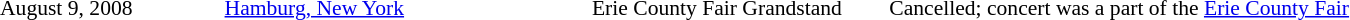<table cellpadding="2" style="border: 0px solid darkgray; font-size:90%">
<tr>
<th width="150"></th>
<th width="250"></th>
<th width="200"></th>
<th width="700"></th>
</tr>
<tr border="0">
<td>August 9, 2008</td>
<td><a href='#'>Hamburg, New York</a></td>
<td>Erie County Fair Grandstand</td>
<td>Cancelled; concert was a part of the <a href='#'>Erie County Fair</a></td>
</tr>
<tr>
</tr>
</table>
